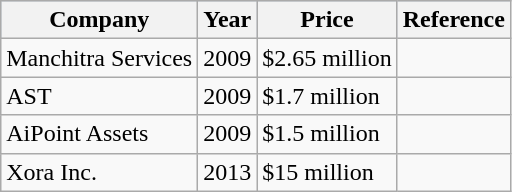<table class="wikitable">
<tr style="background:#b0c4de; text-align:center;">
<th>Company</th>
<th>Year</th>
<th>Price</th>
<th>Reference</th>
</tr>
<tr>
<td>Manchitra Services</td>
<td>2009</td>
<td>$2.65 million</td>
<td></td>
</tr>
<tr>
<td>AST</td>
<td>2009</td>
<td>$1.7 million</td>
<td></td>
</tr>
<tr>
<td>AiPoint Assets</td>
<td>2009</td>
<td>$1.5 million</td>
<td></td>
</tr>
<tr>
<td>Xora Inc.</td>
<td>2013</td>
<td>$15 million</td>
<td></td>
</tr>
</table>
